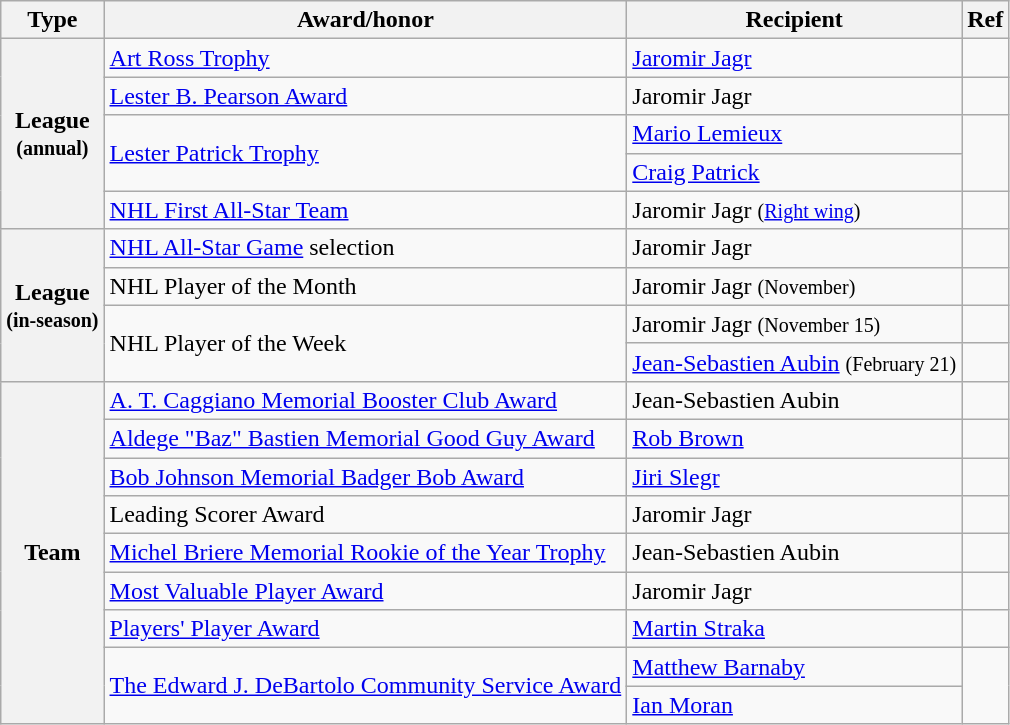<table class="wikitable">
<tr>
<th scope="col">Type</th>
<th scope="col">Award/honor</th>
<th scope="col">Recipient</th>
<th scope="col">Ref</th>
</tr>
<tr>
<th scope="row" rowspan="5">League<br><small>(annual)</small></th>
<td><a href='#'>Art Ross Trophy</a></td>
<td><a href='#'>Jaromir Jagr</a></td>
<td></td>
</tr>
<tr>
<td><a href='#'>Lester B. Pearson Award</a></td>
<td>Jaromir Jagr</td>
<td></td>
</tr>
<tr>
<td rowspan=2><a href='#'>Lester Patrick Trophy</a></td>
<td><a href='#'>Mario Lemieux</a></td>
<td rowspan=2></td>
</tr>
<tr>
<td><a href='#'>Craig Patrick</a></td>
</tr>
<tr>
<td><a href='#'>NHL First All-Star Team</a></td>
<td>Jaromir Jagr <small>(<a href='#'>Right wing</a>)</small></td>
<td></td>
</tr>
<tr>
<th scope="row" rowspan="4">League<br><small>(in-season)</small></th>
<td><a href='#'>NHL All-Star Game</a> selection</td>
<td>Jaromir Jagr</td>
<td></td>
</tr>
<tr>
<td>NHL Player of the Month</td>
<td>Jaromir Jagr <small>(November)</small></td>
<td></td>
</tr>
<tr>
<td rowspan="2">NHL Player of the Week</td>
<td>Jaromir Jagr <small>(November 15)</small></td>
<td></td>
</tr>
<tr>
<td><a href='#'>Jean-Sebastien Aubin</a> <small>(February 21)</small></td>
<td></td>
</tr>
<tr>
<th scope="row" rowspan="9">Team</th>
<td><a href='#'>A. T. Caggiano Memorial Booster Club Award</a></td>
<td>Jean-Sebastien Aubin</td>
<td></td>
</tr>
<tr>
<td><a href='#'>Aldege "Baz" Bastien Memorial Good Guy Award</a></td>
<td><a href='#'>Rob Brown</a></td>
<td></td>
</tr>
<tr>
<td><a href='#'>Bob Johnson Memorial Badger Bob Award</a></td>
<td><a href='#'>Jiri Slegr</a></td>
<td></td>
</tr>
<tr>
<td>Leading Scorer Award</td>
<td>Jaromir Jagr</td>
<td></td>
</tr>
<tr>
<td><a href='#'>Michel Briere Memorial Rookie of the Year Trophy</a></td>
<td>Jean-Sebastien Aubin</td>
<td></td>
</tr>
<tr>
<td><a href='#'>Most Valuable Player Award</a></td>
<td>Jaromir Jagr</td>
<td></td>
</tr>
<tr>
<td><a href='#'>Players' Player Award</a></td>
<td><a href='#'>Martin Straka</a></td>
<td></td>
</tr>
<tr>
<td rowspan=2><a href='#'>The Edward J. DeBartolo Community Service Award</a></td>
<td><a href='#'>Matthew Barnaby</a></td>
<td rowspan=2></td>
</tr>
<tr>
<td><a href='#'>Ian Moran</a></td>
</tr>
</table>
